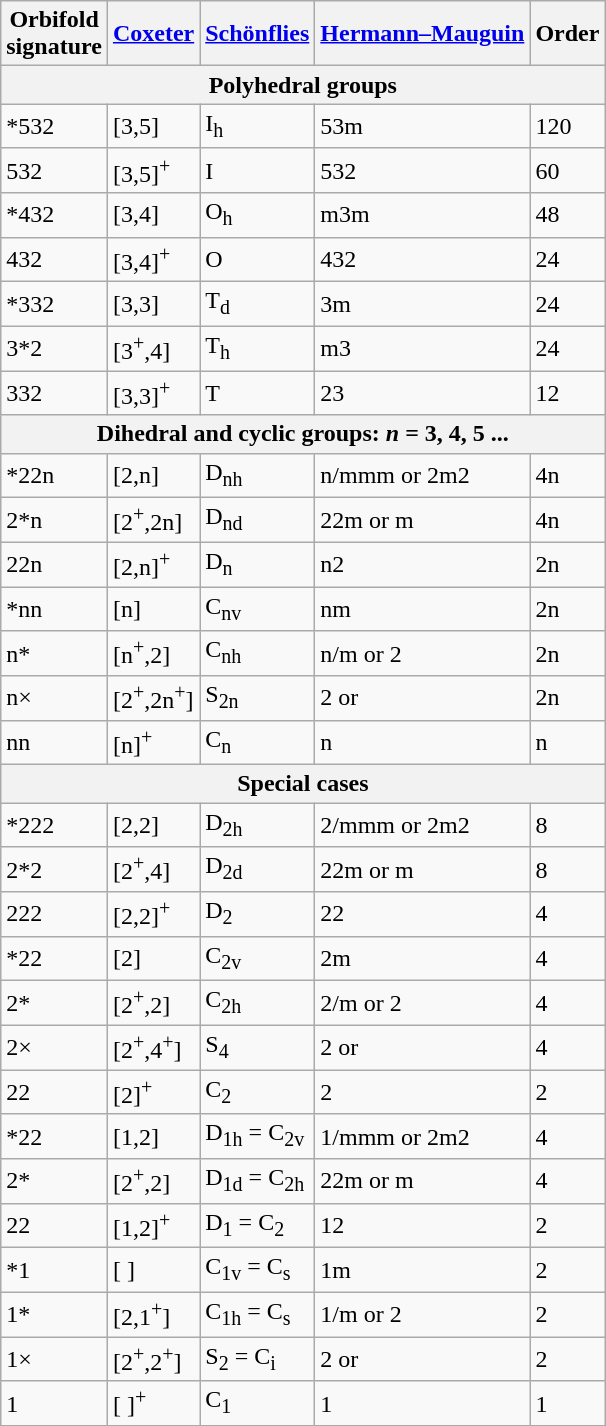<table class="wikitable">
<tr>
<th>Orbifold <br>signature</th>
<th><a href='#'>Coxeter</a></th>
<th><a href='#'>Schönflies</a></th>
<th><a href='#'>Hermann–Mauguin</a></th>
<th>Order</th>
</tr>
<tr>
<th colspan=5>Polyhedral groups</th>
</tr>
<tr>
<td>*532</td>
<td>[3,5]</td>
<td>I<sub>h</sub></td>
<td>53m</td>
<td>120</td>
</tr>
<tr>
<td>532</td>
<td>[3,5]<sup>+</sup></td>
<td>I</td>
<td>532</td>
<td>60</td>
</tr>
<tr>
<td>*432</td>
<td>[3,4]</td>
<td>O<sub>h</sub></td>
<td>m3m</td>
<td>48</td>
</tr>
<tr>
<td>432</td>
<td>[3,4]<sup>+</sup></td>
<td>O</td>
<td>432</td>
<td>24</td>
</tr>
<tr>
<td>*332</td>
<td>[3,3]</td>
<td>T<sub>d</sub></td>
<td>3m</td>
<td>24</td>
</tr>
<tr>
<td>3*2</td>
<td>[3<sup>+</sup>,4]</td>
<td>T<sub>h</sub></td>
<td>m3</td>
<td>24</td>
</tr>
<tr>
<td>332</td>
<td>[3,3]<sup>+</sup></td>
<td>T</td>
<td>23</td>
<td>12</td>
</tr>
<tr>
<th colspan=5>Dihedral and cyclic groups: <em>n</em> = 3, 4, 5 ...</th>
</tr>
<tr>
<td>*22n</td>
<td>[2,n]</td>
<td>D<sub>nh</sub></td>
<td>n/mmm or 2m2</td>
<td>4n</td>
</tr>
<tr>
<td>2*n</td>
<td>[2<sup>+</sup>,2n]</td>
<td>D<sub>nd</sub></td>
<td>22m or m</td>
<td>4n</td>
</tr>
<tr>
<td>22n</td>
<td>[2,n]<sup>+</sup></td>
<td>D<sub>n</sub></td>
<td>n2</td>
<td>2n</td>
</tr>
<tr>
<td>*nn</td>
<td>[n]</td>
<td>C<sub>nv</sub></td>
<td>nm</td>
<td>2n</td>
</tr>
<tr>
<td>n*</td>
<td>[n<sup>+</sup>,2]</td>
<td>C<sub>nh</sub></td>
<td>n/m or 2</td>
<td>2n</td>
</tr>
<tr>
<td>n×</td>
<td>[2<sup>+</sup>,2n<sup>+</sup>]</td>
<td>S<sub>2n</sub></td>
<td>2 or </td>
<td>2n</td>
</tr>
<tr>
<td>nn</td>
<td>[n]<sup>+</sup></td>
<td>C<sub>n</sub></td>
<td>n</td>
<td>n</td>
</tr>
<tr>
<th colspan=5>Special cases</th>
</tr>
<tr>
<td>*222</td>
<td>[2,2]</td>
<td>D<sub>2h</sub></td>
<td>2/mmm or 2m2</td>
<td>8</td>
</tr>
<tr>
<td>2*2</td>
<td>[2<sup>+</sup>,4]</td>
<td>D<sub>2d</sub></td>
<td>22m or m</td>
<td>8</td>
</tr>
<tr>
<td>222</td>
<td>[2,2]<sup>+</sup></td>
<td>D<sub>2</sub></td>
<td>22</td>
<td>4</td>
</tr>
<tr>
<td>*22</td>
<td>[2]</td>
<td>C<sub>2v</sub></td>
<td>2m</td>
<td>4</td>
</tr>
<tr>
<td>2*</td>
<td>[2<sup>+</sup>,2]</td>
<td>C<sub>2h</sub></td>
<td>2/m or 2</td>
<td>4</td>
</tr>
<tr>
<td>2×</td>
<td>[2<sup>+</sup>,4<sup>+</sup>]</td>
<td>S<sub>4</sub></td>
<td>2 or </td>
<td>4</td>
</tr>
<tr>
<td>22</td>
<td>[2]<sup>+</sup></td>
<td>C<sub>2</sub></td>
<td>2</td>
<td>2</td>
</tr>
<tr>
<td>*22</td>
<td>[1,2]</td>
<td>D<sub>1h</sub> = C<sub>2v</sub></td>
<td>1/mmm or 2m2</td>
<td>4</td>
</tr>
<tr>
<td>2*</td>
<td>[2<sup>+</sup>,2]</td>
<td>D<sub>1d</sub> = C<sub>2h</sub></td>
<td>22m or m</td>
<td>4</td>
</tr>
<tr>
<td>22</td>
<td>[1,2]<sup>+</sup></td>
<td>D<sub>1</sub> = C<sub>2</sub></td>
<td>12</td>
<td>2</td>
</tr>
<tr>
<td>*1</td>
<td>[ ]</td>
<td>C<sub>1v</sub> = C<sub>s</sub></td>
<td>1m</td>
<td>2</td>
</tr>
<tr>
<td>1*</td>
<td>[2,1<sup>+</sup>]</td>
<td>C<sub>1h</sub> = C<sub>s</sub></td>
<td>1/m or 2</td>
<td>2</td>
</tr>
<tr>
<td>1×</td>
<td>[2<sup>+</sup>,2<sup>+</sup>]</td>
<td>S<sub>2</sub> = C<sub>i</sub></td>
<td>2 or </td>
<td>2</td>
</tr>
<tr>
<td>1</td>
<td>[ ]<sup>+</sup></td>
<td>C<sub>1</sub></td>
<td>1</td>
<td>1</td>
</tr>
</table>
